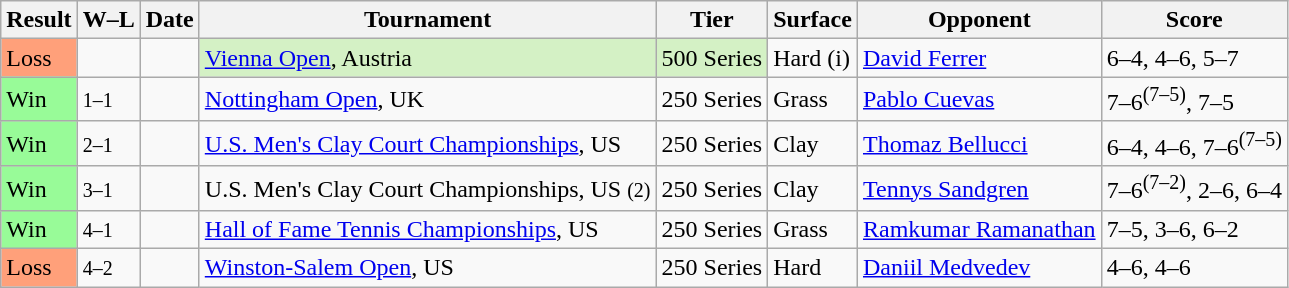<table class="sortable wikitable">
<tr>
<th>Result</th>
<th class="unsortable">W–L</th>
<th>Date</th>
<th>Tournament</th>
<th>Tier</th>
<th>Surface</th>
<th>Opponent</th>
<th class="unsortable">Score</th>
</tr>
<tr>
<td bgcolor=FFA07A>Loss</td>
<td></td>
<td><a href='#'></a></td>
<td style="background:#D4F1C5;"><a href='#'>Vienna Open</a>, Austria</td>
<td style="background:#D4F1C5;">500 Series</td>
<td>Hard (i)</td>
<td> <a href='#'>David Ferrer</a></td>
<td>6–4, 4–6, 5–7</td>
</tr>
<tr>
<td bgcolor=98FB98>Win</td>
<td><small>1–1</small></td>
<td><a href='#'></a></td>
<td><a href='#'>Nottingham Open</a>, UK</td>
<td>250 Series</td>
<td>Grass</td>
<td> <a href='#'>Pablo Cuevas</a></td>
<td>7–6<sup>(7–5)</sup>, 7–5</td>
</tr>
<tr>
<td bgcolor=98FB98>Win</td>
<td><small>2–1</small></td>
<td><a href='#'></a></td>
<td><a href='#'>U.S. Men's Clay Court Championships</a>, US</td>
<td>250 Series</td>
<td>Clay</td>
<td> <a href='#'>Thomaz Bellucci</a></td>
<td>6–4, 4–6, 7–6<sup>(7–5)</sup></td>
</tr>
<tr>
<td bgcolor=98FB98>Win</td>
<td><small>3–1</small></td>
<td><a href='#'></a></td>
<td>U.S. Men's Clay Court Championships, US <small>(2)</small></td>
<td>250 Series</td>
<td>Clay</td>
<td> <a href='#'>Tennys Sandgren</a></td>
<td>7–6<sup>(7–2)</sup>, 2–6, 6–4</td>
</tr>
<tr>
<td bgcolor=98FB98>Win</td>
<td><small>4–1 </small></td>
<td><a href='#'></a></td>
<td><a href='#'>Hall of Fame Tennis Championships</a>, US</td>
<td>250 Series</td>
<td>Grass</td>
<td> <a href='#'>Ramkumar Ramanathan</a></td>
<td>7–5, 3–6, 6–2</td>
</tr>
<tr>
<td bgcolor=FFA07A>Loss</td>
<td><small>4–2 </small></td>
<td><a href='#'></a></td>
<td><a href='#'>Winston-Salem Open</a>, US</td>
<td>250 Series</td>
<td>Hard</td>
<td> <a href='#'>Daniil Medvedev</a></td>
<td>4–6, 4–6</td>
</tr>
</table>
